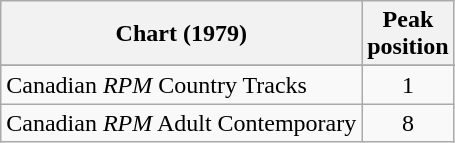<table class="wikitable sortable">
<tr>
<th align="left">Chart (1979)</th>
<th align="center">Peak <br> position</th>
</tr>
<tr>
</tr>
<tr>
</tr>
<tr>
<td align="left">Canadian <em>RPM</em> Country Tracks</td>
<td align="center">1</td>
</tr>
<tr>
<td align="left">Canadian <em>RPM</em> Adult Contemporary</td>
<td align="center">8</td>
</tr>
</table>
